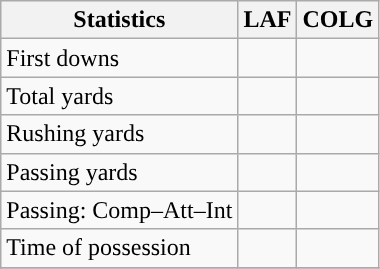<table class="wikitable" style="float: left;">
<tr>
<th>Statistics</th>
<th>LAF</th>
<th>COLG</th>
</tr>
<tr>
<td>First downs</td>
<td></td>
<td></td>
</tr>
<tr>
<td>Total yards</td>
<td></td>
<td></td>
</tr>
<tr>
<td>Rushing yards</td>
<td></td>
<td></td>
</tr>
<tr>
<td>Passing yards</td>
<td></td>
<td></td>
</tr>
<tr>
<td>Passing: Comp–Att–Int</td>
<td></td>
<td></td>
</tr>
<tr>
<td>Time of possession</td>
<td></td>
<td></td>
</tr>
<tr>
</tr>
</table>
